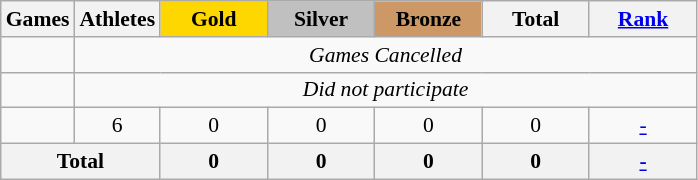<table class="wikitable sortable" style="text-align:center; font-size:90%;">
<tr>
<th>Games</th>
<th>Athletes</th>
<th style="background:gold; width:4.5em; font-weight:bold;">Gold</th>
<th style="background:silver; width:4.5em; font-weight:bold;">Silver</th>
<th style="background:#cc9966; width:4.5em; font-weight:bold;">Bronze</th>
<th style="width:4.5em; font-weight:bold;">Total</th>
<th style="width:4.5em; font-weight:bold;"><a href='#'>Rank</a></th>
</tr>
<tr>
<td align=left></td>
<td rowspan=1 colspan=6><em>Games Cancelled</em></td>
</tr>
<tr>
<td align=left></td>
<td rowspan=1 colspan=6><em>Did not participate</em></td>
</tr>
<tr>
<td align=left></td>
<td>6</td>
<td>0</td>
<td>0</td>
<td>0</td>
<td>0</td>
<td><a href='#'>-</a></td>
</tr>
<tr>
<th colspan=2>Total</th>
<th>0</th>
<th>0</th>
<th>0</th>
<th>0</th>
<th><a href='#'>-</a></th>
</tr>
</table>
